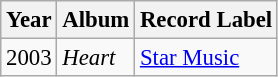<table class="wikitable" style="font-size: 95%;">
<tr>
<th>Year</th>
<th>Album</th>
<th>Record Label</th>
</tr>
<tr>
<td>2003</td>
<td><em>Heart</em></td>
<td><a href='#'>Star Music</a></td>
</tr>
</table>
